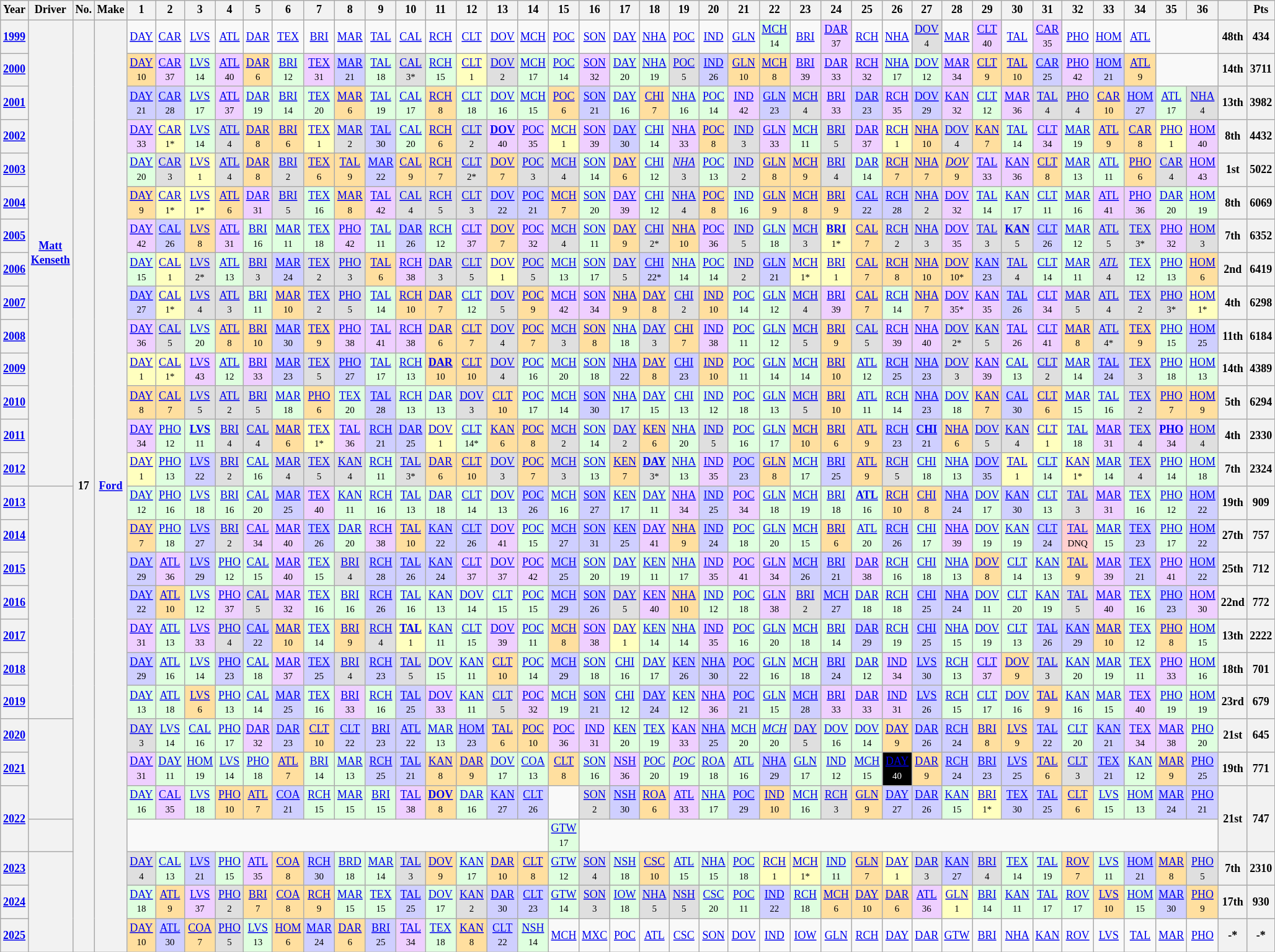<table class="wikitable" style="text-align:center; font-size:75%">
<tr>
<th>Year</th>
<th>Driver</th>
<th>No.</th>
<th>Make</th>
<th>1</th>
<th>2</th>
<th>3</th>
<th>4</th>
<th>5</th>
<th>6</th>
<th>7</th>
<th>8</th>
<th>9</th>
<th>10</th>
<th>11</th>
<th>12</th>
<th>13</th>
<th>14</th>
<th>15</th>
<th>16</th>
<th>17</th>
<th>18</th>
<th>19</th>
<th>20</th>
<th>21</th>
<th>22</th>
<th>23</th>
<th>24</th>
<th>25</th>
<th>26</th>
<th>27</th>
<th>28</th>
<th>29</th>
<th>30</th>
<th>31</th>
<th>32</th>
<th>33</th>
<th>34</th>
<th>35</th>
<th>36</th>
<th></th>
<th>Pts</th>
</tr>
<tr>
<th><a href='#'>1999</a></th>
<th rowspan=14><a href='#'>Matt Kenseth</a></th>
<th rowspan=28>17</th>
<th rowspan=28><a href='#'>Ford</a></th>
<td><a href='#'>DAY</a></td>
<td><a href='#'>CAR</a></td>
<td><a href='#'>LVS</a></td>
<td><a href='#'>ATL</a></td>
<td><a href='#'>DAR</a></td>
<td><a href='#'>TEX</a></td>
<td><a href='#'>BRI</a></td>
<td><a href='#'>MAR</a></td>
<td><a href='#'>TAL</a></td>
<td><a href='#'>CAL</a></td>
<td><a href='#'>RCH</a></td>
<td><a href='#'>CLT</a></td>
<td><a href='#'>DOV</a></td>
<td><a href='#'>MCH</a></td>
<td><a href='#'>POC</a></td>
<td><a href='#'>SON</a></td>
<td><a href='#'>DAY</a></td>
<td><a href='#'>NHA</a></td>
<td><a href='#'>POC</a></td>
<td><a href='#'>IND</a></td>
<td><a href='#'>GLN</a></td>
<td style="background:#DFFFDF;"><a href='#'>MCH</a><br><small>14</small></td>
<td><a href='#'>BRI</a></td>
<td style="background:#EFCFFF;"><a href='#'>DAR</a><br><small>37</small></td>
<td><a href='#'>RCH</a></td>
<td><a href='#'>NHA</a></td>
<td style="background:#DFDFDF;"><a href='#'>DOV</a><br><small>4</small></td>
<td><a href='#'>MAR</a></td>
<td style="background:#EFCFFF;"><a href='#'>CLT</a><br><small>40</small></td>
<td><a href='#'>TAL</a></td>
<td style="background:#EFCFFF;"><a href='#'>CAR</a><br><small>35</small></td>
<td><a href='#'>PHO</a></td>
<td><a href='#'>HOM</a></td>
<td><a href='#'>ATL</a></td>
<td colspan=2></td>
<th>48th</th>
<th>434</th>
</tr>
<tr>
<th><a href='#'>2000</a></th>
<td style="background:#ffdf9f;"><a href='#'>DAY</a><br><small>10</small></td>
<td style="background:#EFCFFF;"><a href='#'>CAR</a><br><small>37</small></td>
<td style="background:#dfffdf;"><a href='#'>LVS</a><br><small>14</small></td>
<td style="background:#EFCFFF;"><a href='#'>ATL</a><br><small>40</small></td>
<td style="background:#ffdf9f;"><a href='#'>DAR</a><br><small>6</small></td>
<td style="background:#dfffdf;"><a href='#'>BRI</a><br><small>12</small></td>
<td style="background:#EFCFFF;"><a href='#'>TEX</a><br><small>31</small></td>
<td style="background:#CFCFFF;"><a href='#'>MAR</a><br><small>21</small></td>
<td style="background:#dfffdf;"><a href='#'>TAL</a><br><small>18</small></td>
<td style="background:#DFDFDF;"><a href='#'>CAL</a><br><small>3*</small></td>
<td style="background:#dfffdf;"><a href='#'>RCH</a><br><small>15</small></td>
<td style="background:#ffffbf;"><a href='#'>CLT</a><br><small>1</small></td>
<td style="background:#DFDFDF;"><a href='#'>DOV</a><br><small>2</small></td>
<td style="background:#dfffdf;"><a href='#'>MCH</a><br><small>17</small></td>
<td style="background:#dfffdf;"><a href='#'>POC</a><br><small>14</small></td>
<td style="background:#EFCFFF;"><a href='#'>SON</a><br><small>32</small></td>
<td style="background:#dfffdf;"><a href='#'>DAY</a><br><small>20</small></td>
<td style="background:#dfffdf;"><a href='#'>NHA</a><br><small>19</small></td>
<td style="background:#DFDFDF;"><a href='#'>POC</a><br><small>5</small></td>
<td style="background:#CFCFFF;"><a href='#'>IND</a><br><small>26</small></td>
<td style="background:#ffdf9f;"><a href='#'>GLN</a><br><small>10</small></td>
<td style="background:#ffdf9f;"><a href='#'>MCH</a><br><small>8</small></td>
<td style="background:#EFCFFF;"><a href='#'>BRI</a><br><small>39</small></td>
<td style="background:#EFCFFF;"><a href='#'>DAR</a><br><small>33</small></td>
<td style="background:#EFCFFF;"><a href='#'>RCH</a><br><small>32</small></td>
<td style="background:#dfffdf;"><a href='#'>NHA</a><br><small>17</small></td>
<td style="background:#dfffdf;"><a href='#'>DOV</a><br><small>12</small></td>
<td style="background:#EFCFFF;"><a href='#'>MAR</a><br><small>34</small></td>
<td style="background:#ffdf9f;"><a href='#'>CLT</a><br><small>9</small></td>
<td style="background:#ffdf9f;"><a href='#'>TAL</a><br><small>10</small></td>
<td style="background:#CFCFFF;"><a href='#'>CAR</a><br><small>25</small></td>
<td style="background:#EFCFFF;"><a href='#'>PHO</a><br><small>42</small></td>
<td style="background:#CFCFFF;"><a href='#'>HOM</a><br><small>21</small></td>
<td style="background:#ffdf9f;"><a href='#'>ATL</a><br><small>9</small></td>
<td colspan=2></td>
<th>14th</th>
<th>3711</th>
</tr>
<tr>
<th><a href='#'>2001</a></th>
<td style="background:#CFCFFF;"><a href='#'>DAY</a><br><small>21</small></td>
<td style="background:#CFCFFF;"><a href='#'>CAR</a><br><small>28</small></td>
<td style="background:#dfffdf;"><a href='#'>LVS</a><br><small>17</small></td>
<td style="background:#EFCFFF;"><a href='#'>ATL</a><br><small>37</small></td>
<td style="background:#dfffdf;"><a href='#'>DAR</a><br><small>19</small></td>
<td style="background:#dfffdf;"><a href='#'>BRI</a><br><small>14</small></td>
<td style="background:#dfffdf;"><a href='#'>TEX</a><br><small>20</small></td>
<td style="background:#ffdf9f;"><a href='#'>MAR</a><br><small>6</small></td>
<td style="background:#dfffdf;"><a href='#'>TAL</a><br><small>19</small></td>
<td style="background:#dfffdf;"><a href='#'>CAL</a><br><small>17</small></td>
<td style="background:#ffdf9f;"><a href='#'>RCH</a><br><small>8</small></td>
<td style="background:#dfffdf;"><a href='#'>CLT</a><br><small>18</small></td>
<td style="background:#dfffdf;"><a href='#'>DOV</a><br><small>16</small></td>
<td style="background:#dfffdf;"><a href='#'>MCH</a><br><small>15</small></td>
<td style="background:#ffdf9f;"><a href='#'>POC</a><br><small>6</small></td>
<td style="background:#CFCFFF;"><a href='#'>SON</a><br><small>21</small></td>
<td style="background:#dfffdf;"><a href='#'>DAY</a><br><small>16</small></td>
<td style="background:#ffdf9f;"><a href='#'>CHI</a><br><small>7</small></td>
<td style="background:#dfffdf;"><a href='#'>NHA</a><br><small>16</small></td>
<td style="background:#dfffdf;"><a href='#'>POC</a><br><small>14</small></td>
<td style="background:#EFCFFF;"><a href='#'>IND</a><br><small>42</small></td>
<td style="background:#CFCFFF;"><a href='#'>GLN</a><br><small>23</small></td>
<td style="background:#dfdfdf;"><a href='#'>MCH</a><br><small>4</small></td>
<td style="background:#EFCFFF;"><a href='#'>BRI</a><br><small>33</small></td>
<td style="background:#CFCFFF;"><a href='#'>DAR</a><br><small>23</small></td>
<td style="background:#EFCFFF;"><a href='#'>RCH</a><br><small>35</small></td>
<td style="background:#CFCFFF;"><a href='#'>DOV</a><br><small>29</small></td>
<td style="background:#EFCFFF;"><a href='#'>KAN</a><br><small>32</small></td>
<td style="background:#dfffdf;"><a href='#'>CLT</a><br><small>12</small></td>
<td style="background:#EFCFFF;"><a href='#'>MAR</a><br><small>36</small></td>
<td style="background:#dfdfdf;"><a href='#'>TAL</a><br><small>4</small></td>
<td style="background:#dfdfdf;"><a href='#'>PHO</a><br><small>4</small></td>
<td style="background:#ffdf9f;"><a href='#'>CAR</a><br><small>10</small></td>
<td style="background:#CFCFFF;"><a href='#'>HOM</a><br><small>27</small></td>
<td style="background:#dfffdf;"><a href='#'>ATL</a><br><small>17</small></td>
<td style="background:#dfdfdf;"><a href='#'>NHA</a><br><small>4</small></td>
<th>13th</th>
<th>3982</th>
</tr>
<tr>
<th><a href='#'>2002</a></th>
<td style="background:#EFCFFF;"><a href='#'>DAY</a><br><small>33</small></td>
<td style="background:#ffffbf;"><a href='#'>CAR</a><br><small>1*</small></td>
<td style="background:#dfffdf;"><a href='#'>LVS</a><br><small>14</small></td>
<td style="background:#dfdfdf;"><a href='#'>ATL</a><br><small>4</small></td>
<td style="background:#ffdf9f;"><a href='#'>DAR</a><br><small>8</small></td>
<td style="background:#ffdf9f;"><a href='#'>BRI</a><br><small>6</small></td>
<td style="background:#ffffbf;"><a href='#'>TEX</a><br><small>1</small></td>
<td style="background:#dfdfdf;"><a href='#'>MAR</a><br><small>2</small></td>
<td style="background:#CFCFFF;"><a href='#'>TAL</a><br><small>30</small></td>
<td style="background:#dfffdf;"><a href='#'>CAL</a><br><small>20</small></td>
<td style="background:#ffdf9f;"><a href='#'>RCH</a><br><small>6</small></td>
<td style="background:#dfdfdf;"><a href='#'>CLT</a><br><small>2</small></td>
<td style="background:#EFCFFF;"><strong><a href='#'>DOV</a></strong><br><small>40</small></td>
<td style="background:#EFCFFF;"><a href='#'>POC</a><br><small>35</small></td>
<td style="background:#ffffbf;"><a href='#'>MCH</a><br><small>1</small></td>
<td style="background:#EFCFFF;"><a href='#'>SON</a><br><small>39</small></td>
<td style="background:#CFCFFF;"><a href='#'>DAY</a><br><small>30</small></td>
<td style="background:#dfffdf;"><a href='#'>CHI</a><br><small>14</small></td>
<td style="background:#EFCFFF;"><a href='#'>NHA</a><br><small>33</small></td>
<td style="background:#ffdf9f;"><a href='#'>POC</a><br><small>8</small></td>
<td style="background:#dfdfdf;"><a href='#'>IND</a><br><small>3</small></td>
<td style="background:#EFCFFF;"><a href='#'>GLN</a><br><small>33</small></td>
<td style="background:#dfffdf;"><a href='#'>MCH</a><br><small>11</small></td>
<td style="background:#dfdfdf;"><a href='#'>BRI</a><br><small>5</small></td>
<td style="background:#EFCFFF;"><a href='#'>DAR</a><br><small>37</small></td>
<td style="background:#ffffbf;"><a href='#'>RCH</a><br><small>1</small></td>
<td style="background:#ffdf9f;"><a href='#'>NHA</a><br><small>10</small></td>
<td style="background:#dfdfdf;"><a href='#'>DOV</a><br><small>4</small></td>
<td style="background:#ffdf9f;"><a href='#'>KAN</a><br><small>7</small></td>
<td style="background:#dfffdf;"><a href='#'>TAL</a><br><small>14</small></td>
<td style="background:#EFCFFF;"><a href='#'>CLT</a><br><small>34</small></td>
<td style="background:#dfffdf;"><a href='#'>MAR</a><br><small>19</small></td>
<td style="background:#ffdf9f;"><a href='#'>ATL</a><br><small>9</small></td>
<td style="background:#ffdf9f;"><a href='#'>CAR</a><br><small>8</small></td>
<td style="background:#ffffbf;"><a href='#'>PHO</a><br><small>1</small></td>
<td style="background:#EFCFFF;"><a href='#'>HOM</a><br><small>40</small></td>
<th>8th</th>
<th>4432</th>
</tr>
<tr>
<th><a href='#'>2003</a></th>
<td style="background:#dfffdf;"><a href='#'>DAY</a><br><small>20</small></td>
<td style="background:#dfdfdf;"><a href='#'>CAR</a><br><small>3</small></td>
<td style="background:#ffffbf;"><a href='#'>LVS</a><br><small>1</small></td>
<td style="background:#dfdfdf;"><a href='#'>ATL</a><br><small>4</small></td>
<td style="background:#ffdf9f;"><a href='#'>DAR</a><br><small>8</small></td>
<td style="background:#dfdfdf;"><a href='#'>BRI</a><br><small>2</small></td>
<td style="background:#ffdf9f;"><a href='#'>TEX</a><br><small>6</small></td>
<td style="background:#ffdf9f;"><a href='#'>TAL</a><br><small>9</small></td>
<td style="background:#CFCFFF;"><a href='#'>MAR</a><br><small>22</small></td>
<td style="background:#ffdf9f;"><a href='#'>CAL</a><br><small>9</small></td>
<td style="background:#ffdf9f;"><a href='#'>RCH</a><br><small>7</small></td>
<td style="background:#dfdfdf;"><a href='#'>CLT</a><br><small>2*</small></td>
<td style="background:#ffdf9f;"><a href='#'>DOV</a><br><small>7</small></td>
<td style="background:#dfdfdf;"><a href='#'>POC</a><br><small>3</small></td>
<td style="background:#dfdfdf;"><a href='#'>MCH</a><br><small>4</small></td>
<td style="background:#dfffdf;"><a href='#'>SON</a><br><small>14</small></td>
<td style="background:#ffdf9f;"><a href='#'>DAY</a><br><small>6</small></td>
<td style="background:#dfffdf;"><a href='#'>CHI</a><br><small>12</small></td>
<td style="background:#dfdfdf;"><em><a href='#'>NHA</a></em><br><small>3</small></td>
<td style="background:#dfffdf;"><a href='#'>POC</a><br><small>13</small></td>
<td style="background:#dfdfdf;"><a href='#'>IND</a><br><small>2</small></td>
<td style="background:#ffdf9f;"><a href='#'>GLN</a><br><small>8</small></td>
<td style="background:#ffdf9f;"><a href='#'>MCH</a><br><small>9</small></td>
<td style="background:#dfdfdf;"><a href='#'>BRI</a><br><small>4</small></td>
<td style="background:#dfffdf;"><a href='#'>DAR</a><br><small>14</small></td>
<td style="background:#ffdf9f;"><a href='#'>RCH</a><br><small>7</small></td>
<td style="background:#ffdf9f;"><a href='#'>NHA</a><br><small>7</small></td>
<td style="background:#ffdf9f;"><em><a href='#'>DOV</a></em><br><small>9</small></td>
<td style="background:#EFCFFF;"><a href='#'>TAL</a><br><small>33</small></td>
<td style="background:#EFCFFF;"><a href='#'>KAN</a><br><small>36</small></td>
<td style="background:#ffdf9f;"><a href='#'>CLT</a><br><small>8</small></td>
<td style="background:#dfffdf;"><a href='#'>MAR</a><br><small>13</small></td>
<td style="background:#dfffdf;"><a href='#'>ATL</a><br><small>11</small></td>
<td style="background:#ffdf9f;"><a href='#'>PHO</a><br><small>6</small></td>
<td style="background:#dfdfdf;"><a href='#'>CAR</a><br><small>4</small></td>
<td style="background:#EFCFFF;"><a href='#'>HOM</a><br><small>43</small></td>
<th>1st</th>
<th>5022</th>
</tr>
<tr>
<th><a href='#'>2004</a></th>
<td style="background:#ffdf9f;"><a href='#'>DAY</a><br><small>9</small></td>
<td style="background:#ffffbf;"><a href='#'>CAR</a><br><small>1*</small></td>
<td style="background:#ffffbf;"><a href='#'>LVS</a><br><small>1*</small></td>
<td style="background:#ffdf9f;"><a href='#'>ATL</a><br><small>6</small></td>
<td style="background:#efcfff;"><a href='#'>DAR</a><br><small>31</small></td>
<td style="background:#dfdfdf;"><a href='#'>BRI</a><br><small>5</small></td>
<td style="background:#dfffdf;"><a href='#'>TEX</a><br><small>16</small></td>
<td style="background:#ffdf9f;"><a href='#'>MAR</a><br><small>8</small></td>
<td style="background:#EFCFFF;"><a href='#'>TAL</a><br><small>42</small></td>
<td style="background:#dfdfdf;"><a href='#'>CAL</a><br><small>4</small></td>
<td style="background:#dfdfdf;"><a href='#'>RCH</a><br><small>5</small></td>
<td style="background:#dfdfdf;"><a href='#'>CLT</a><br><small>3</small></td>
<td style="background:#CFCFFF;"><a href='#'>DOV</a><br><small>22</small></td>
<td style="background:#cfcfff;"><a href='#'>POC</a><br><small>21</small></td>
<td style="background:#ffdf9f;"><a href='#'>MCH</a><br><small>7</small></td>
<td style="background:#dfffdf;"><a href='#'>SON</a><br><small>20</small></td>
<td style="background:#EFCFFF;"><a href='#'>DAY</a><br><small>39</small></td>
<td style="background:#dfffdf;"><a href='#'>CHI</a><br><small>12</small></td>
<td style="background:#dfdfdf;"><a href='#'>NHA</a><br><small>4</small></td>
<td style="background:#ffdf9f;"><a href='#'>POC</a><br><small>8</small></td>
<td style="background:#dfffdf;"><a href='#'>IND</a><br><small>16</small></td>
<td style="background:#ffdf9f;"><a href='#'>GLN</a><br><small>9</small></td>
<td style="background:#ffdf9f;"><a href='#'>MCH</a><br><small>8</small></td>
<td style="background:#ffdf9f;"><a href='#'>BRI</a><br><small>9</small></td>
<td style="background:#cfcfff;"><a href='#'>CAL</a><br><small>22</small></td>
<td style="background:#cfcfff;"><a href='#'>RCH</a><br><small>28</small></td>
<td style="background:#dfdfdf;"><a href='#'>NHA</a><br><small>2</small></td>
<td style="background:#EFCFFF;"><a href='#'>DOV</a><br><small>32</small></td>
<td style="background:#dfffdf;"><a href='#'>TAL</a><br><small>14</small></td>
<td style="background:#dfffdf;"><a href='#'>KAN</a><br><small>17</small></td>
<td style="background:#dfffdf;"><a href='#'>CLT</a><br><small>11</small></td>
<td style="background:#dfffdf;"><a href='#'>MAR</a><br><small>16</small></td>
<td style="background:#EFCFFF;"><a href='#'>ATL</a><br><small>41</small></td>
<td style="background:#EFCFFF;"><a href='#'>PHO</a><br><small>36</small></td>
<td style="background:#dfffdf;"><a href='#'>DAR</a><br><small>20</small></td>
<td style="background:#dfffdf;"><a href='#'>HOM</a><br><small>19</small></td>
<th>8th</th>
<th>6069</th>
</tr>
<tr>
<th><a href='#'>2005</a></th>
<td style="background:#EFCFFF;"><a href='#'>DAY</a><br><small>42</small></td>
<td style="background:#cfcfff;"><a href='#'>CAL</a><br><small>26</small></td>
<td style="background:#ffdf9f;"><a href='#'>LVS</a><br><small>8</small></td>
<td style="background:#efcfff;"><a href='#'>ATL</a><br><small>31</small></td>
<td style="background:#dfffdf;"><a href='#'>BRI</a><br><small>16</small></td>
<td style="background:#dfffdf;"><a href='#'>MAR</a><br><small>11</small></td>
<td style="background:#dfffdf;"><a href='#'>TEX</a><br><small>18</small></td>
<td style="background:#EFCFFF;"><a href='#'>PHO</a><br><small>42</small></td>
<td style="background:#dfffdf;"><a href='#'>TAL</a><br><small>11</small></td>
<td style="background:#cfcfff;"><a href='#'>DAR</a><br><small>26</small></td>
<td style="background:#dfffdf;"><a href='#'>RCH</a><br><small>12</small></td>
<td style="background:#EFCFFF;"><a href='#'>CLT</a><br><small>37</small></td>
<td style="background:#ffdf9f;"><a href='#'>DOV</a><br><small>7</small></td>
<td style="background:#efcfff;"><a href='#'>POC</a><br><small>32</small></td>
<td style="background:#dfdfdf;"><a href='#'>MCH</a><br><small>4</small></td>
<td style="background:#dfffdf;"><a href='#'>SON</a><br><small>11</small></td>
<td style="background:#ffdf9f;"><a href='#'>DAY</a><br><small>9</small></td>
<td style="background:#dfdfdf;"><a href='#'>CHI</a><br><small>2*</small></td>
<td style="background:#ffdf9f;"><a href='#'>NHA</a><br><small>10</small></td>
<td style="background:#efcfff;"><a href='#'>POC</a><br><small>36</small></td>
<td style="background:#dfdfdf;"><a href='#'>IND</a><br><small>5</small></td>
<td style="background:#dfffdf;"><a href='#'>GLN</a><br><small>18</small></td>
<td style="background:#dfdfdf;"><a href='#'>MCH</a><br><small>3</small></td>
<td style="background:#ffffbf;"><strong><a href='#'>BRI</a></strong><br><small>1*</small></td>
<td style="background:#ffdf9f;"><a href='#'>CAL</a><br><small>7</small></td>
<td style="background:#dfdfdf;"><a href='#'>RCH</a><br><small>2</small></td>
<td style="background:#dfdfdf;"><a href='#'>NHA</a><br><small>3</small></td>
<td style="background:#EFCFFF;"><a href='#'>DOV</a><br><small>35</small></td>
<td style="background:#dfdfdf;"><a href='#'>TAL</a><br><small>3</small></td>
<td style="background:#dfdfdf;"><strong><a href='#'>KAN</a></strong><br><small>5</small></td>
<td style="background:#cfcfff;"><a href='#'>CLT</a><br><small>26</small></td>
<td style="background:#dfffdf;"><a href='#'>MAR</a><br><small>12</small></td>
<td style="background:#dfdfdf;"><a href='#'>ATL</a><br><small>5</small></td>
<td style="background:#dfdfdf;"><a href='#'>TEX</a><br><small>3*</small></td>
<td style="background:#efcfff;"><a href='#'>PHO</a><br><small>32</small></td>
<td style="background:#dfdfdf;"><a href='#'>HOM</a><br><small>3</small></td>
<th>7th</th>
<th>6352</th>
</tr>
<tr>
<th><a href='#'>2006</a></th>
<td style="background:#dfffdf;"><a href='#'>DAY</a><br><small>15</small></td>
<td style="background:#ffffbf;"><a href='#'>CAL</a><br><small>1</small></td>
<td style="background:#dfdfdf;"><a href='#'>LVS</a><br><small>2*</small></td>
<td style="background:#dfffdf;"><a href='#'>ATL</a><br><small>13</small></td>
<td style="background:#dfdfdf;"><a href='#'>BRI</a><br><small>3</small></td>
<td style="background:#CFCFFF;"><a href='#'>MAR</a><br><small>24</small></td>
<td style="background:#dfdfdf;"><a href='#'>TEX</a><br><small>2</small></td>
<td style="background:#dfdfdf;"><a href='#'>PHO</a><br><small>3</small></td>
<td style="background:#ffdf9f;"><a href='#'>TAL</a><br><small>6</small></td>
<td style="background:#Efcfff;"><a href='#'>RCH</a><br><small>38</small></td>
<td style="background:#dfdfdf;"><a href='#'>DAR</a><br><small>3</small></td>
<td style="background:#dfdfdf;"><a href='#'>CLT</a><br><small>5</small></td>
<td style="background:#ffffbf;"><a href='#'>DOV</a><br><small>1</small></td>
<td style="background:#dfdfdf;"><a href='#'>POC</a><br><small>5</small></td>
<td style="background:#dfffdf;"><a href='#'>MCH</a><br><small>13</small></td>
<td style="background:#dfffdf;"><a href='#'>SON</a><br><small>17</small></td>
<td style="background:#dfdfdf;"><a href='#'>DAY</a><br><small>5</small></td>
<td style="background:#cfcfff;"><a href='#'>CHI</a><br><small>22*</small></td>
<td style="background:#dfffdf;"><a href='#'>NHA</a><br><small>14</small></td>
<td style="background:#dfffdf;"><a href='#'>POC</a><br><small>14</small></td>
<td style="background:#dfdfdf;"><a href='#'>IND</a><br><small>2</small></td>
<td style="background:#cfcfff;"><a href='#'>GLN</a><br><small>21</small></td>
<td style="background:#ffffbf;"><a href='#'>MCH</a><br><small>1*</small></td>
<td style="background:#ffffbf;"><a href='#'>BRI</a><br><small>1</small></td>
<td style="background:#ffdf9f;"><a href='#'>CAL</a><br><small>7</small></td>
<td style="background:#ffdf9f;"><a href='#'>RCH</a><br><small>8</small></td>
<td style="background:#ffdf9f;"><a href='#'>NHA</a><br><small>10</small></td>
<td style="background:#ffdf9f;"><a href='#'>DOV</a><br><small>10*</small></td>
<td style="background:#cfcfff;"><a href='#'>KAN</a><br><small>23</small></td>
<td style="background:#dfdfdf;"><a href='#'>TAL</a><br><small>4</small></td>
<td style="background:#dfffdf;"><a href='#'>CLT</a><br><small>14</small></td>
<td style="background:#dfffdf;"><a href='#'>MAR</a><br><small>11</small></td>
<td style="background:#dfdfdf;"><em><a href='#'>ATL</a></em><br><small>4</small></td>
<td style="background:#dfffdf;"><a href='#'>TEX</a><br><small>12</small></td>
<td style="background:#dfffdf;"><a href='#'>PHO</a><br><small>13</small></td>
<td style="background:#ffdf9f;"><a href='#'>HOM</a><br><small>6</small></td>
<th>2nd</th>
<th>6419</th>
</tr>
<tr>
<th><a href='#'>2007</a></th>
<td style="background:#cfcfff;"><a href='#'>DAY</a><br><small>27</small></td>
<td style="background:#ffffbf;"><a href='#'>CAL</a><br><small>1*</small></td>
<td style="background:#dfdfdf;"><a href='#'>LVS</a><br><small>4</small></td>
<td style="background:#dfdfdf;"><a href='#'>ATL</a><br><small>3</small></td>
<td style="background:#dfffdf;"><a href='#'>BRI</a><br><small>11</small></td>
<td style="background:#ffdf9f;"><a href='#'>MAR</a><br><small>10</small></td>
<td style="background:#dfdfdf;"><a href='#'>TEX</a><br><small>2</small></td>
<td style="background:#dfdfdf;"><a href='#'>PHO</a><br><small>5</small></td>
<td style="background:#dfffdf;"><a href='#'>TAL</a><br><small>14</small></td>
<td style="background:#ffdf9f;"><a href='#'>RCH</a><br><small>10</small></td>
<td style="background:#ffdf9f;"><a href='#'>DAR</a><br><small>7</small></td>
<td style="background:#dfffdf;"><a href='#'>CLT</a><br><small>12</small></td>
<td style="background:#dfdfdf;"><a href='#'>DOV</a><br><small>5</small></td>
<td style="background:#ffdf9f;"><a href='#'>POC</a><br><small>9</small></td>
<td style="background:#EFCFFF;"><a href='#'>MCH</a><br><small>42</small></td>
<td style="background:#efcfff;"><a href='#'>SON</a><br><small>34</small></td>
<td style="background:#ffdf9f;"><a href='#'>NHA</a><br><small>9</small></td>
<td style="background:#ffdf9f;"><a href='#'>DAY</a><br><small>8</small></td>
<td style="background:#dfdfdf;"><a href='#'>CHI</a><br><small>2</small></td>
<td style="background:#ffdf9f;"><a href='#'>IND</a><br><small>10</small></td>
<td style="background:#dfffdf;"><a href='#'>POC</a><br><small>14</small></td>
<td style="background:#dfffdf;"><a href='#'>GLN</a><br><small>12</small></td>
<td style="background:#dfdfdf;"><a href='#'>MCH</a><br><small>4</small></td>
<td style="background:#EFCFFF;"><a href='#'>BRI</a><br><small>39</small></td>
<td style="background:#ffdf9f;"><a href='#'>CAL</a><br><small>7</small></td>
<td style="background:#dfffdf;"><a href='#'>RCH</a><br><small>14</small></td>
<td style="background:#ffdf9f;"><a href='#'>NHA</a><br><small>7</small></td>
<td style="background:#EFCFFF;"><a href='#'>DOV</a><br><small>35*</small></td>
<td style="background:#efcfff;"><a href='#'>KAN</a><br><small>35</small></td>
<td style="background:#cfcfff;"><a href='#'>TAL</a><br><small>26</small></td>
<td style="background:#EFCFFF;"><a href='#'>CLT</a><br><small>34</small></td>
<td style="background:#dfdfdf;"><a href='#'>MAR</a><br><small>5</small></td>
<td style="background:#dfdfdf;"><a href='#'>ATL</a><br><small>4</small></td>
<td style="background:#dfdfdf;"><a href='#'>TEX</a><br><small>2</small></td>
<td style="background:#dfdfdf;"><a href='#'>PHO</a><br><small>3*</small></td>
<td style="background:#ffffbf;"><a href='#'>HOM</a><br><small>1*</small></td>
<th>4th</th>
<th>6298</th>
</tr>
<tr>
<th><a href='#'>2008</a></th>
<td style="background:#efcfff;"><a href='#'>DAY</a><br><small>36</small></td>
<td style="background:#dfdfdf;"><a href='#'>CAL</a><br><small>5</small></td>
<td style="background:#dfffdf;"><a href='#'>LVS</a><br><small>20</small></td>
<td style="background:#ffdf9f;"><a href='#'>ATL</a><br><small>8</small></td>
<td style="background:#ffdf9f;"><a href='#'>BRI</a><br><small>10</small></td>
<td style="background:#cfcfff;"><a href='#'>MAR</a><br><small>30</small></td>
<td style="background:#ffdf9f;"><a href='#'>TEX</a><br><small>9</small></td>
<td style="background:#efcfff;"><a href='#'>PHO</a><br><small>38</small></td>
<td style="background:#efcfff;"><a href='#'>TAL</a><br><small>41</small></td>
<td style="background:#efcfff;"><a href='#'>RCH</a><br><small>38</small></td>
<td style="background:#ffdf9f;"><a href='#'>DAR</a><br><small>6</small></td>
<td style="background:#ffdf9f;"><a href='#'>CLT</a><br><small>7</small></td>
<td style="background:#dfdfdf;"><a href='#'>DOV</a><br><small>4</small></td>
<td style="background:#ffdf9f;"><a href='#'>POC</a><br><small>7</small></td>
<td style="background:#dfdfdf;"><a href='#'>MCH</a><br><small>3</small></td>
<td style="background:#ffdf9f;"><a href='#'>SON</a><br><small>8</small></td>
<td style="background:#dfffdf;"><a href='#'>NHA</a><br><small>18</small></td>
<td style="background:#dfdfdf;"><a href='#'>DAY</a><br><small>3</small></td>
<td style="background:#ffdf9f;"><a href='#'>CHI</a><br><small>7</small></td>
<td style="background:#efcfff;"><a href='#'>IND</a><br><small>38</small></td>
<td style="background:#dfffdf;"><a href='#'>POC</a><br><small>11</small></td>
<td style="background:#dfffdf;"><a href='#'>GLN</a><br><small>12</small></td>
<td style="background:#dfdfdf;"><a href='#'>MCH</a><br><small>5</small></td>
<td style="background:#ffdf9f;"><a href='#'>BRI</a><br><small>9</small></td>
<td style="background:#dfdfdf;"><a href='#'>CAL</a><br><small>5</small></td>
<td style="background:#efcfff;"><a href='#'>RCH</a><br><small>39</small></td>
<td style="background:#efcfff;"><a href='#'>NHA</a><br><small>40</small></td>
<td style="background:#dfdfdf;"><a href='#'>DOV</a><br><small>2*</small></td>
<td style="background:#dfdfdf;"><a href='#'>KAN</a><br><small>5</small></td>
<td style="background:#efcfff;"><a href='#'>TAL</a><br><small>26</small></td>
<td style="background:#efcfff;"><a href='#'>CLT</a><br><small>41</small></td>
<td style="background:#ffdf9f;"><a href='#'>MAR</a><br><small>8</small></td>
<td style="background:#dfdfdf;"><a href='#'>ATL</a><br><small>4*</small></td>
<td style="background:#ffdf9f;"><a href='#'>TEX</a><br><small>9</small></td>
<td style="background:#dfffdf;"><a href='#'>PHO</a><br><small>15</small></td>
<td style="background:#cfcfff;"><a href='#'>HOM</a><br><small>25</small></td>
<th>11th</th>
<th>6184</th>
</tr>
<tr>
<th><a href='#'>2009</a></th>
<td style="background:#ffffbf;"><a href='#'>DAY</a><br><small>1</small></td>
<td style="background:#ffffbf;"><a href='#'>CAL</a><br><small>1*</small></td>
<td style="background:#efcfff;"><a href='#'>LVS</a><br><small>43</small></td>
<td style="background:#dfffdf;"><a href='#'>ATL</a><br><small>12</small></td>
<td style="background:#efcfff;"><a href='#'>BRI</a><br><small>33</small></td>
<td style="background:#cfcfff;"><a href='#'>MAR</a><br><small>23</small></td>
<td style="background:#dfdfdf;"><a href='#'>TEX</a><br><small>5</small></td>
<td style="background:#cfcfff;"><a href='#'>PHO</a><br><small>27</small></td>
<td style="background:#dfffdf;"><a href='#'>TAL</a><br><small>17</small></td>
<td style="background:#dfffdf;"><a href='#'>RCH</a><br><small>13</small></td>
<td style="background:#ffdf9f;"><strong><a href='#'>DAR</a></strong><br><small>10</small></td>
<td style="background:#ffdf9f;"><a href='#'>CLT</a><br><small>10</small></td>
<td style="background:#dfdfdf;"><a href='#'>DOV</a><br><small>4</small></td>
<td style="background:#dfffdf;"><a href='#'>POC</a><br><small>16</small></td>
<td style="background:#dfffdf;"><a href='#'>MCH</a><br><small>20</small></td>
<td style="background:#dfffdf;"><a href='#'>SON</a><br><small>18</small></td>
<td style="background:#cfcfff;"><a href='#'>NHA</a><br><small>22</small></td>
<td style="background:#ffdf9f;"><a href='#'>DAY</a><br><small>8</small></td>
<td style="background:#cfcfff;"><a href='#'>CHI</a><br><small>23</small></td>
<td style="background:#ffdf9f;"><a href='#'>IND</a><br><small>10</small></td>
<td style="background:#dfffdf;"><a href='#'>POC</a><br><small>11</small></td>
<td style="background:#dfffdf;"><a href='#'>GLN</a><br><small>14</small></td>
<td style="background:#dfffdf;"><a href='#'>MCH</a><br><small>14</small></td>
<td style="background:#ffdf9f;"><a href='#'>BRI</a><br><small>10</small></td>
<td style="background:#dfffdf;"><a href='#'>ATL</a><br><small>12</small></td>
<td style="background:#cfcfff;"><a href='#'>RCH</a><br><small>25</small></td>
<td style="background:#cfcfff;"><a href='#'>NHA</a><br><small>23</small></td>
<td style="background:#dfdfdf;"><a href='#'>DOV</a><br><small>3</small></td>
<td style="background:#efcfff;"><a href='#'>KAN</a><br><small>39</small></td>
<td style="background:#dfffdf;"><a href='#'>CAL</a><br><small>13</small></td>
<td style="background:#dfdfdf;"><a href='#'>CLT</a><br><small>2</small></td>
<td style="background:#dfffdf;"><a href='#'>MAR</a><br><small>14</small></td>
<td style="background:#cfcfff;"><a href='#'>TAL</a><br><small>24</small></td>
<td style="background:#dfdfdf;"><a href='#'>TEX</a><br><small>3</small></td>
<td style="background:#dfffdf;"><a href='#'>PHO</a><br><small>18</small></td>
<td style="background:#dfffdf;"><a href='#'>HOM</a><br><small>13</small></td>
<th>14th</th>
<th>4389</th>
</tr>
<tr>
<th><a href='#'>2010</a></th>
<td style="background:#FFDF9F;"><a href='#'>DAY</a><br><small>8</small></td>
<td style="background:#FFDF9F;"><a href='#'>CAL</a><br><small>7</small></td>
<td style="background:#DFDFDF;"><a href='#'>LVS</a><br><small>5</small></td>
<td style="background:#DFDFDF;"><a href='#'>ATL</a><br><small>2</small></td>
<td style="background:#DFDFDF;"><a href='#'>BRI</a><br><small>5</small></td>
<td style="background:#DFFFDF;"><a href='#'>MAR</a><br><small>18</small></td>
<td style="background:#FFDF9F;"><a href='#'>PHO</a><br><small>6</small></td>
<td style="background:#DFFFDF;"><a href='#'>TEX</a><br><small>20</small></td>
<td style="background:#CFCFFF;"><a href='#'>TAL</a><br><small>28</small></td>
<td style="background:#DFFFDF;"><a href='#'>RCH</a><br><small>13</small></td>
<td style="background:#DFFFDF;"><a href='#'>DAR</a><br><small>13</small></td>
<td style="background:#DFDFDF;"><a href='#'>DOV</a><br><small>3</small></td>
<td style="background:#FFDF9F;"><a href='#'>CLT</a><br><small>10</small></td>
<td style="background:#DFFFDF;"><a href='#'>POC</a><br><small>17</small></td>
<td style="background:#DFFFDF;"><a href='#'>MCH</a><br><small>14</small></td>
<td style="background:#CFCFFF;"><a href='#'>SON</a><br><small>30</small></td>
<td style="background:#DFFFDF;"><a href='#'>NHA</a><br><small>17</small></td>
<td style="background:#DFFFDF;"><a href='#'>DAY</a><br><small>15</small></td>
<td style="background:#DFFFDF;"><a href='#'>CHI</a><br><small>13</small></td>
<td style="background:#DFFFDF;"><a href='#'>IND</a><br><small>12</small></td>
<td style="background:#DFFFDF;"><a href='#'>POC</a><br><small>18</small></td>
<td style="background:#DFFFDF;"><a href='#'>GLN</a><br><small>13</small></td>
<td style="background:#DFDFDF;"><a href='#'>MCH</a><br><small>5</small></td>
<td style="background:#FFDF9F;"><a href='#'>BRI</a><br><small>10</small></td>
<td style="background:#DFFFDF;"><a href='#'>ATL</a><br><small>11</small></td>
<td style="background:#DFFFDF;"><a href='#'>RCH</a><br><small>14</small></td>
<td style="background:#CFCFFF;"><a href='#'>NHA</a><br><small>23</small></td>
<td style="background:#DFFFDF;"><a href='#'>DOV</a><br><small>18</small></td>
<td style="background:#FFDF9F;"><a href='#'>KAN</a><br><small>7</small></td>
<td style="background:#CFCFFF;"><a href='#'>CAL</a><br><small>30</small></td>
<td style="background:#FFDF9F;"><a href='#'>CLT</a><br><small>6</small></td>
<td style="background:#DFFFDF;"><a href='#'>MAR</a><br><small>15</small></td>
<td style="background:#DFFFDF;"><a href='#'>TAL</a><br><small>16</small></td>
<td style="background:#DFDFDF;"><a href='#'>TEX</a><br><small>2</small></td>
<td style="background:#FFDF9F;"><a href='#'>PHO</a><br><small>7</small></td>
<td style="background:#FFDF9F;"><a href='#'>HOM</a><br><small>9</small></td>
<th>5th</th>
<th>6294</th>
</tr>
<tr>
<th><a href='#'>2011</a></th>
<td style="background:#EFCFFF;"><a href='#'>DAY</a><br><small>34</small></td>
<td style="background:#DFFFDF;"><a href='#'>PHO</a><br><small>12</small></td>
<td style="background:#DFFFDF;"><strong><a href='#'>LVS</a></strong><br><small>11</small></td>
<td style="background:#DFDFDF;"><a href='#'>BRI</a><br><small>4</small></td>
<td style="background:#DFDFDF;"><a href='#'>CAL</a><br><small>4</small></td>
<td style="background:#FFDF9F;"><a href='#'>MAR</a><br><small>6</small></td>
<td style="background:#FFFFBF;"><a href='#'>TEX</a><br><small>1*</small></td>
<td style="background:#EFCFFF;"><a href='#'>TAL</a><br><small>36</small></td>
<td style="background:#CFCFFF;"><a href='#'>RCH</a><br><small>21</small></td>
<td style="background:#CFCFFF;"><a href='#'>DAR</a><br><small>25</small></td>
<td style="background:#FFFFBF;"><a href='#'>DOV</a><br><small>1</small></td>
<td style="background:#DFFFDF;"><a href='#'>CLT</a><br><small>14*</small></td>
<td style="background:#FFDF9F;"><a href='#'>KAN</a><br><small>6</small></td>
<td style="background:#FFDF9F;"><a href='#'>POC</a><br><small>8</small></td>
<td style="background:#DFDFDF;"><a href='#'>MCH</a><br><small>2</small></td>
<td style="background:#DFFFDF;"><a href='#'>SON</a><br><small>14</small></td>
<td style="background:#DFDFDF;"><a href='#'>DAY</a><br><small>2</small></td>
<td style="background:#FFDF9F;"><a href='#'>KEN</a><br><small>6</small></td>
<td style="background:#DFFFDF;"><a href='#'>NHA</a><br><small>20</small></td>
<td style="background:#DFDFDF;"><a href='#'>IND</a><br><small>5</small></td>
<td style="background:#DFFFDF;"><a href='#'>POC</a><br><small>16</small></td>
<td style="background:#DFFFDF;"><a href='#'>GLN</a><br><small>17</small></td>
<td style="background:#FFDF9F;"><a href='#'>MCH</a><br><small>10</small></td>
<td style="background:#FFDF9F;"><a href='#'>BRI</a><br><small>6</small></td>
<td style="background:#FFDF9F;"><a href='#'>ATL</a><br><small>9</small></td>
<td style="background:#CFCFFF;"><a href='#'>RCH</a><br><small>23</small></td>
<td style="background:#CFCFFF;"><strong><a href='#'>CHI</a></strong><br><small>21</small></td>
<td style="background:#FFDF9F;"><a href='#'>NHA</a><br><small>6</small></td>
<td style="background:#DFDFDF;"><a href='#'>DOV</a><br><small>5</small></td>
<td style="background:#DFDFDF;"><a href='#'>KAN</a><br><small>4</small></td>
<td style="background:#FFFFBF;"><a href='#'>CLT</a><br><small>1</small></td>
<td style="background:#DFFFDF;"><a href='#'>TAL</a><br><small>18</small></td>
<td style="background:#EFCFFF;"><a href='#'>MAR</a><br><small>31</small></td>
<td style="background:#DFDFDF;"><a href='#'>TEX</a><br><small>4</small></td>
<td style="background:#EFCFFF;"><strong><a href='#'>PHO</a></strong><br><small>34</small></td>
<td style="background:#DFDFDF;"><a href='#'>HOM</a><br><small>4</small></td>
<th>4th</th>
<th>2330</th>
</tr>
<tr>
<th><a href='#'>2012</a></th>
<td style="background:#FFFFBF;"><a href='#'>DAY</a><br><small>1</small></td>
<td style="background:#DFFFDF;"><a href='#'>PHO</a><br><small>13</small></td>
<td style="background:#CFCFFF;"><a href='#'>LVS</a><br><small>22</small></td>
<td style="background:#DFDFDF;"><a href='#'>BRI</a><br><small>2</small></td>
<td style="background:#DFFFDF;"><a href='#'>CAL</a><br><small>16</small></td>
<td style="background:#DFDFDF;"><a href='#'>MAR</a><br><small>4</small></td>
<td style="background:#DFDFDF;"><a href='#'>TEX</a><br><small>5</small></td>
<td style="background:#DFDFDF;"><a href='#'>KAN</a><br><small>4</small></td>
<td style="background:#DFFFDF;"><a href='#'>RCH</a><br><small>11</small></td>
<td style="background:#DFDFDF;"><a href='#'>TAL</a><br><small>3*</small></td>
<td style="background:#FFDF9F;"><a href='#'>DAR</a><br><small>6</small></td>
<td style="background:#FFDF9F;"><a href='#'>CLT</a><br><small>10</small></td>
<td style="background:#DFDFDF;"><a href='#'>DOV</a><br><small>3</small></td>
<td style="background:#FFDF9F;"><a href='#'>POC</a><br><small>7</small></td>
<td style="background:#DFDFDF;"><a href='#'>MCH</a><br><small>3</small></td>
<td style="background:#DFFFDF;"><a href='#'>SON</a><br><small>13</small></td>
<td style="background:#FFDF9F;"><a href='#'>KEN</a><br><small>7</small></td>
<td style="background:#DFDFDF;"><strong><a href='#'>DAY</a></strong><br><small>3*</small></td>
<td style="background:#DFFFDF;"><a href='#'>NHA</a><br><small>13</small></td>
<td style="background:#EFCFFF;"><a href='#'>IND</a><br><small>35</small></td>
<td style="background:#CFCFFF;"><a href='#'>POC</a><br><small>23</small></td>
<td style="background:#FFDF9F;"><a href='#'>GLN</a><br><small>8</small></td>
<td style="background:#DFFFDF;"><a href='#'>MCH</a><br><small>17</small></td>
<td style="background:#CFCFFF;"><a href='#'>BRI</a><br><small>25</small></td>
<td style="background:#FFDF9F;"><a href='#'>ATL</a><br><small>9</small></td>
<td style="background:#DFDFDF;"><a href='#'>RCH</a><br><small>5</small></td>
<td style="background:#DFFFDF;"><a href='#'>CHI</a><br><small>18</small></td>
<td style="background:#DFFFDF;"><a href='#'>NHA</a><br><small>13</small></td>
<td style="background:#CFCFFF;"><a href='#'>DOV</a><br><small>35</small></td>
<td style="background:#FFFFBF;"><a href='#'>TAL</a><br><small>1</small></td>
<td style="background:#DFFFDF;"><a href='#'>CLT</a><br><small>14</small></td>
<td style="background:#FFFFBF;"><a href='#'>KAN</a><br><small>1*</small></td>
<td style="background:#DFFFDF;"><a href='#'>MAR</a><br><small>14</small></td>
<td style="background:#DFDFDF;"><a href='#'>TEX</a><br><small>4</small></td>
<td style="background:#DFFFDF;"><a href='#'>PHO</a><br><small>14</small></td>
<td style="background:#DFFFDF;"><a href='#'>HOM</a><br><small>18</small></td>
<th>7th</th>
<th>2324</th>
</tr>
<tr>
<th><a href='#'>2013</a></th>
<th rowspan=7></th>
<td style="background:#DFFFDF;"><a href='#'>DAY</a><br><small>12</small></td>
<td style="background:#DFFFDF;"><a href='#'>PHO</a><br><small>16</small></td>
<td style="background:#DFFFDF;"><a href='#'>LVS</a><br><small>18</small></td>
<td style="background:#DFFFDF;"><a href='#'>BRI</a><br><small>16</small></td>
<td style="background:#DFFFDF;"><a href='#'>CAL</a><br><small>20</small></td>
<td style="background:#CFCFFF;"><a href='#'>MAR</a><br><small>25</small></td>
<td style="background:#EFCFFF;"><a href='#'>TEX</a><br><small>40</small></td>
<td style="background:#DFFFDF;"><a href='#'>KAN</a><br><small>11</small></td>
<td style="background:#DFFFDF;"><a href='#'>RCH</a><br><small>16</small></td>
<td style="background:#DFFFDF;"><a href='#'>TAL</a><br><small>13</small></td>
<td style="background:#DFFFDF;"><a href='#'>DAR</a><br><small>18</small></td>
<td style="background:#DFFFDF;"><a href='#'>CLT</a><br><small>14</small></td>
<td style="background:#DFFFDF;"><a href='#'>DOV</a><br><small>13</small></td>
<td style="background:#CFCFFF;"><a href='#'>POC</a><br><small>26</small></td>
<td style="background:#DFFFDF;"><a href='#'>MCH</a><br><small>16</small></td>
<td style="background:#CFCFFF;"><a href='#'>SON</a><br><small>27</small></td>
<td style="background:#DFFFDF;"><a href='#'>KEN</a><br><small>17</small></td>
<td style="background:#DFFFDF;"><a href='#'>DAY</a><br><small>11</small></td>
<td style="background:#EFCFFF;"><a href='#'>NHA</a><br><small>34</small></td>
<td style="background:#CFCFFF;"><a href='#'>IND</a><br><small>25</small></td>
<td style="background:#EFCFFF;"><a href='#'>POC</a><br><small>34</small></td>
<td style="background:#DFFFDF;"><a href='#'>GLN</a><br><small>18</small></td>
<td style="background:#DFFFDF;"><a href='#'>MCH</a><br><small>19</small></td>
<td style="background:#DFFFDF;"><a href='#'>BRI</a><br><small>18</small></td>
<td style="background:#DFFFDF;"><strong><a href='#'>ATL</a></strong><br><small>16</small></td>
<td style="background:#FFDF9F;"><a href='#'>RCH</a><br><small>10</small></td>
<td style="background:#FFDF9F;"><a href='#'>CHI</a><br><small>8</small></td>
<td style="background:#CFCFFF;"><a href='#'>NHA</a><br><small>24</small></td>
<td style="background:#DFFFDF;"><a href='#'>DOV</a><br><small>17</small></td>
<td style="background:#CFCFFF;"><a href='#'>KAN</a><br><small>30</small></td>
<td style="background:#DFFFDF;"><a href='#'>CLT</a><br><small>13</small></td>
<td style="background:#DFDFDF;"><a href='#'>TAL</a><br><small>3</small></td>
<td style="background:#EFCFFF;"><a href='#'>MAR</a><br><small>31</small></td>
<td style="background:#DFFFDF;"><a href='#'>TEX</a><br><small>16</small></td>
<td style="background:#DFFFDF;"><a href='#'>PHO</a><br><small>12</small></td>
<td style="background:#cfcfff;"><a href='#'>HOM</a><br><small>22</small></td>
<th>19th</th>
<th>909</th>
</tr>
<tr>
<th><a href='#'>2014</a></th>
<td style="background:#FFDF9F;"><a href='#'>DAY</a><br><small>7</small></td>
<td style="background:#DFFFDF;"><a href='#'>PHO</a><br><small>18</small></td>
<td style="background:#CFCFFF;"><a href='#'>LVS</a><br><small>27</small></td>
<td style="background:#DFDFDF;"><a href='#'>BRI</a><br><small>2</small></td>
<td style="background:#EFCFFF;"><a href='#'>CAL</a><br><small>34</small></td>
<td style="background:#EFCFFF;"><a href='#'>MAR</a><br><small>40</small></td>
<td style="background:#CFCFFF;"><a href='#'>TEX</a><br><small>26</small></td>
<td style="background:#DFFFDF;"><a href='#'>DAR</a><br><small>20</small></td>
<td style="background:#EFCFFF;"><a href='#'>RCH</a><br><small>38</small></td>
<td style="background:#FFDF9F;"><a href='#'>TAL</a><br><small>10</small></td>
<td style="background:#CFCFFF;"><a href='#'>KAN</a><br><small>22</small></td>
<td style="background:#CFCFFF;"><a href='#'>CLT</a><br><small>26</small></td>
<td style="background:#EFCFFF;"><a href='#'>DOV</a><br><small>41</small></td>
<td style="background:#DFFFDF;"><a href='#'>POC</a><br><small>15</small></td>
<td style="background:#CFCFFF;"><a href='#'>MCH</a><br><small>27</small></td>
<td style="background:#CFCFFF;"><a href='#'>SON</a><br><small>31</small></td>
<td style="background:#CFCFFF;"><a href='#'>KEN</a><br><small>25</small></td>
<td style="background:#EFCFFF;"><a href='#'>DAY</a><br><small>41</small></td>
<td style="background:#FFDF9F;"><a href='#'>NHA</a><br><small>9</small></td>
<td style="background:#CFCFFF;"><a href='#'>IND</a><br><small>24</small></td>
<td style="background:#DFFFDF;"><a href='#'>POC</a><br><small>18</small></td>
<td style="background:#DFFFDF;"><a href='#'>GLN</a><br><small>20</small></td>
<td style="background:#DFFFDF;"><a href='#'>MCH</a><br><small>15</small></td>
<td style="background:#FFDF9F;"><a href='#'>BRI</a><br><small>6</small></td>
<td style="background:#DFFFDF;"><a href='#'>ATL</a><br><small>20</small></td>
<td style="background:#CFCFFF;"><a href='#'>RCH</a><br><small>26</small></td>
<td style="background:#DFFFDF;"><a href='#'>CHI</a><br><small>17</small></td>
<td style="background:#EFCFFF;"><a href='#'>NHA</a><br><small>39</small></td>
<td style="background:#DFFFDF;"><a href='#'>DOV</a><br><small>19</small></td>
<td style="background:#DFFFDF;"><a href='#'>KAN</a><br><small>19</small></td>
<td style="background:#CFCFFF;"><a href='#'>CLT</a><br><small>24</small></td>
<td style="background:#FFCFCF;"><a href='#'>TAL</a><br><small>DNQ</small></td>
<td style="background:#DFFFDF;"><a href='#'>MAR</a><br><small>15</small></td>
<td style="background:#CFCFFF;"><a href='#'>TEX</a><br><small>23</small></td>
<td style="background:#DFFFDF;"><a href='#'>PHO</a><br><small>17</small></td>
<td style="background:#CFCFFF;"><a href='#'>HOM</a><br><small>22</small></td>
<th>27th</th>
<th>757</th>
</tr>
<tr>
<th><a href='#'>2015</a></th>
<td style="background:#CFCFFF;"><a href='#'>DAY</a><br><small>29</small></td>
<td style="background:#EFCFFF;"><a href='#'>ATL</a><br><small>36</small></td>
<td style="background:#CFCFFF;"><a href='#'>LVS</a><br><small>29</small></td>
<td style="background:#DFFFDF;"><a href='#'>PHO</a><br><small>12</small></td>
<td style="background:#DFFFDF;"><a href='#'>CAL</a><br><small>15</small></td>
<td style="background:#EFCFFF;"><a href='#'>MAR</a><br><small>40</small></td>
<td style="background:#DFFFDF;"><a href='#'>TEX</a><br><small>15</small></td>
<td style="background:#DFDFDF;"><a href='#'>BRI</a><br><small>4</small></td>
<td style="background:#CFCFFF;"><a href='#'>RCH</a><br><small>28</small></td>
<td style="background:#CFCFFF;"><a href='#'>TAL</a><br><small>26</small></td>
<td style="background:#CFCFFF;"><a href='#'>KAN</a><br><small>24</small></td>
<td style="background:#EFCFFF;"><a href='#'>CLT</a><br><small>37</small></td>
<td style="background:#EFCFFF;"><a href='#'>DOV</a><br><small>37</small></td>
<td style="background:#EFCFFF;"><a href='#'>POC</a><br><small>42</small></td>
<td style="background:#CFCFFF;"><a href='#'>MCH</a><br><small>25</small></td>
<td style="background:#DFFFDF;"><a href='#'>SON</a><br><small>20</small></td>
<td style="background:#DFFFDF;"><a href='#'>DAY</a><br><small>19</small></td>
<td style="background:#DFFFDF;"><a href='#'>KEN</a><br><small>11</small></td>
<td style="background:#DFFFDF;"><a href='#'>NHA</a><br><small>17</small></td>
<td style="background:#EFCFFF;"><a href='#'>IND</a><br><small>35</small></td>
<td style="background:#EFCFFF;"><a href='#'>POC</a><br><small>41</small></td>
<td style="background:#EFCFFF;"><a href='#'>GLN</a><br><small>34</small></td>
<td style="background:#CFCFFF;"><a href='#'>MCH</a><br><small>26</small></td>
<td style="background:#CFCFFF;"><a href='#'>BRI</a><br><small>21</small></td>
<td style="background:#EFCFFF;"><a href='#'>DAR</a><br><small>38</small></td>
<td style="background:#DFFFDF;"><a href='#'>RCH</a><br><small>16</small></td>
<td style="background:#DFFFDF;"><a href='#'>CHI</a><br><small>18</small></td>
<td style="background:#DFFFDF;"><a href='#'>NHA</a><br><small>13</small></td>
<td style="background:#FFDF9F;"><a href='#'>DOV</a><br><small>8</small></td>
<td style="background:#DFFFDF;"><a href='#'>CLT</a><br><small>14</small></td>
<td style="background:#DFFFDF;"><a href='#'>KAN</a><br><small>13</small></td>
<td style="background:#FFDF9F;"><a href='#'>TAL</a><br><small>9</small></td>
<td style="background:#EFCFFF;"><a href='#'>MAR</a><br><small>39</small></td>
<td style="background:#CFCFFF;"><a href='#'>TEX</a><br><small>21</small></td>
<td style="background:#EFCFFF;"><a href='#'>PHO</a><br><small>41</small></td>
<td style="background:#CFCFFF;"><a href='#'>HOM</a><br><small>22</small></td>
<th>25th</th>
<th>712</th>
</tr>
<tr>
<th><a href='#'>2016</a></th>
<td style="background:#CFCFFF;"><a href='#'>DAY</a><br><small>22</small></td>
<td style="background:#FFDF9F;"><a href='#'>ATL</a><br><small>10</small></td>
<td style="background:#DFFFDF;"><a href='#'>LVS</a><br><small>12</small></td>
<td style="background:#EFCFFF;"><a href='#'>PHO</a><br><small>37</small></td>
<td style="background:#DFDFDF;"><a href='#'>CAL</a><br><small>5</small></td>
<td style="background:#EFCFFF;"><a href='#'>MAR</a><br><small>32</small></td>
<td style="background:#DFFFDF;"><a href='#'>TEX</a><br><small>16</small></td>
<td style="background:#DFFFDF;"><a href='#'>BRI</a><br><small>16</small></td>
<td style="background:#CFCFFF;"><a href='#'>RCH</a><br><small>26</small></td>
<td style="background:#DFFFDF;"><a href='#'>TAL</a><br><small>16</small></td>
<td style="background:#DFFFDF;"><a href='#'>KAN</a><br><small>13</small></td>
<td style="background:#DFFFDF;"><a href='#'>DOV</a><br><small>14</small></td>
<td style="background:#DFFFDF;"><a href='#'>CLT</a><br><small>15</small></td>
<td style="background:#DFFFDF;"><a href='#'>POC</a><br><small>15</small></td>
<td style="background:#CFCFFF;"><a href='#'>MCH</a><br><small>29</small></td>
<td style="background:#CFCFFF;"><a href='#'>SON</a><br><small>26</small></td>
<td style="background:#DFDFDF;"><a href='#'>DAY</a><br><small>5</small></td>
<td style="background:#EFCFFF;"><a href='#'>KEN</a><br><small>40</small></td>
<td style="background:#FFDF9F;"><a href='#'>NHA</a><br><small>10</small></td>
<td style="background:#DFFFDF;"><a href='#'>IND</a><br><small>12</small></td>
<td style="background:#DFFFDF;"><a href='#'>POC</a><br><small>18</small></td>
<td style="background:#EFCFFF;"><a href='#'>GLN</a><br><small>38</small></td>
<td style="background:#DFDFDF;"><a href='#'>BRI</a><br><small>2</small></td>
<td style="background:#CFCFFF;"><a href='#'>MCH</a><br><small>27</small></td>
<td style="background:#DFFFDF;"><a href='#'>DAR</a><br><small>18</small></td>
<td style="background:#DFFFDF;"><a href='#'>RCH</a><br><small>18</small></td>
<td style="background:#CFCFFF;"><a href='#'>CHI</a><br><small>25</small></td>
<td style="background:#CFCFFF;"><a href='#'>NHA</a><br><small>24</small></td>
<td style="background:#DFFFDF;"><a href='#'>DOV</a><br><small>11</small></td>
<td style="background:#DFFFDF;"><a href='#'>CLT</a><br><small>20</small></td>
<td style="background:#DFFFDF;"><a href='#'>KAN</a><br><small>19</small></td>
<td style="background:#DFDFDF;"><a href='#'>TAL</a><br><small>5</small></td>
<td style="background:#EFCFFF;"><a href='#'>MAR</a><br><small>40</small></td>
<td style="background:#DFFFDF;"><a href='#'>TEX</a><br><small>16</small></td>
<td style="background:#CFCFFF;"><a href='#'>PHO</a><br><small>23</small></td>
<td style="background:#EFCFFF;"><a href='#'>HOM</a><br><small>30</small></td>
<th>22nd</th>
<th>772</th>
</tr>
<tr>
<th><a href='#'>2017</a></th>
<td style="background:#EFCFFF;"><a href='#'>DAY</a><br><small>31</small></td>
<td style="background:#DFFFDF;"><a href='#'>ATL</a><br><small>13</small></td>
<td style="background:#EFCFFF;"><a href='#'>LVS</a><br><small>33</small></td>
<td style="background:#DFDFDF;"><a href='#'>PHO</a><br><small>4</small></td>
<td style="background:#CFCFFF;"><a href='#'>CAL</a><br><small>22</small></td>
<td style="background:#FFDF9F;"><a href='#'>MAR</a><br><small>10</small></td>
<td style="background:#DFFFDF;"><a href='#'>TEX</a><br><small>14</small></td>
<td style="background:#FFDF9F;"><a href='#'>BRI</a><br><small>9</small></td>
<td style="background:#DFDFDF;"><a href='#'>RCH</a><br><small>4</small></td>
<td style="background:#FFFFBF;"><strong><a href='#'>TAL</a></strong><br><small>1</small></td>
<td style="background:#DFFFDF;"><a href='#'>KAN</a><br><small>11</small></td>
<td style="background:#DFFFDF;"><a href='#'>CLT</a><br><small>15</small></td>
<td style="background:#EFCFFF;"><a href='#'>DOV</a><br><small>39</small></td>
<td style="background:#DFFFDF;"><a href='#'>POC</a><br><small>11</small></td>
<td style="background:#FFDF9F;"><a href='#'>MCH</a><br><small>8</small></td>
<td style="background:#EFCFFF;"><a href='#'>SON</a><br><small>38</small></td>
<td style="background:#FFFFBF;"><a href='#'>DAY</a><br><small>1</small></td>
<td style="background:#DFFFDF;"><a href='#'>KEN</a><br><small>14</small></td>
<td style="background:#DFFFDF;"><a href='#'>NHA</a><br><small>14</small></td>
<td style="background:#EFCFFF;"><a href='#'>IND</a><br><small>35</small></td>
<td style="background:#DFFFDF;"><a href='#'>POC</a><br><small>16</small></td>
<td style="background:#DFFFDF;"><a href='#'>GLN</a><br><small>20</small></td>
<td style="background:#DFFFDF;"><a href='#'>MCH</a><br><small>18</small></td>
<td style="background:#DFFFDF;"><a href='#'>BRI</a><br><small>14</small></td>
<td style="background:#CFCFFF;"><a href='#'>DAR</a><br><small>29</small></td>
<td style="background:#DFFFDF;"><a href='#'>RCH</a><br><small>19</small></td>
<td style="background:#CFCFFF;"><a href='#'>CHI</a><br><small>25</small></td>
<td style="background:#DFFFDF;"><a href='#'>NHA</a><br><small>15</small></td>
<td style="background:#DFFFDF;"><a href='#'>DOV</a><br><small>19</small></td>
<td style="background:#DFFFDF;"><a href='#'>CLT</a><br><small>13</small></td>
<td style="background:#CFCFFF;"><a href='#'>TAL</a><br><small>26</small></td>
<td style="background:#CFCFFF;"><a href='#'>KAN</a><br><small>29</small></td>
<td style="background:#FFDF9F;"><a href='#'>MAR</a><br><small>10</small></td>
<td style="background:#DFFFDF;"><a href='#'>TEX</a><br><small>12</small></td>
<td style="background:#FFDF9F;"><a href='#'>PHO</a><br><small>8</small></td>
<td style="background:#DFFFDF;"><a href='#'>HOM</a><br><small>15</small></td>
<th>13th</th>
<th>2222</th>
</tr>
<tr>
<th><a href='#'>2018</a></th>
<td style="background:#CFCFFF;"><a href='#'>DAY</a><br><small>29</small></td>
<td style="background:#DFFFDF;"><a href='#'>ATL</a><br><small>16</small></td>
<td style="background:#DFFFDF;"><a href='#'>LVS</a><br><small>14</small></td>
<td style="background:#CFCFFF;"><a href='#'>PHO</a><br><small>23</small></td>
<td style="background:#DFFFDF;"><a href='#'>CAL</a><br><small>18</small></td>
<td style="background:#EFCFFF;"><a href='#'>MAR</a><br><small>37</small></td>
<td style="background:#CFCFFF;"><a href='#'>TEX</a><br><small>25</small></td>
<td style="background:#DFDFDF;"><a href='#'>BRI</a><br><small>4</small></td>
<td style="background:#CFCFFF;"><a href='#'>RCH</a><br><small>23</small></td>
<td style="background:#DFDFDF;"><a href='#'>TAL</a><br><small>5</small></td>
<td style="background:#DFFFDF;"><a href='#'>DOV</a><br><small>15</small></td>
<td style="background:#DFFFDF;"><a href='#'>KAN</a><br><small>11</small></td>
<td style="background:#FFDF9F;"><a href='#'>CLT</a><br><small>10</small></td>
<td style="background:#DFFFDF;"><a href='#'>POC</a><br><small>14</small></td>
<td style="background:#CFCFFF;"><a href='#'>MCH</a><br><small>29</small></td>
<td style="background:#DFFFDF;"><a href='#'>SON</a><br><small>18</small></td>
<td style="background:#DFFFDF;"><a href='#'>CHI</a><br><small>16</small></td>
<td style="background:#DFFFDF;"><a href='#'>DAY</a><br><small>17</small></td>
<td style="background:#CFCFFF;"><a href='#'>KEN</a><br><small>26</small></td>
<td style="background:#CFCFFF;"><a href='#'>NHA</a><br><small>30</small></td>
<td style="background:#CFCFFF;"><a href='#'>POC</a><br><small>22</small></td>
<td style="background:#DFFFDF;"><a href='#'>GLN</a><br><small>16</small></td>
<td style="background:#DFFFDF;"><a href='#'>MCH</a><br><small>18</small></td>
<td style="background:#CFCFFF;"><a href='#'>BRI</a><br><small>24</small></td>
<td style="background:#DFFFDF;"><a href='#'>DAR</a><br><small>12</small></td>
<td style="background:#EFCFFF;"><a href='#'>IND</a><br><small>34</small></td>
<td style="background:#CFCFFF;"><a href='#'>LVS</a><br><small>30</small></td>
<td style="background:#DFFFDF;"><a href='#'>RCH</a><br><small>13</small></td>
<td style="background:#EFCFFF;"><a href='#'>CLT</a><br><small>37</small></td>
<td style="background:#FFDF9F;"><a href='#'>DOV</a><br><small>9</small></td>
<td style="background:#DFDFDF;"><a href='#'>TAL</a><br><small>3</small></td>
<td style="background:#DFFFDF;"><a href='#'>KAN</a><br><small>20</small></td>
<td style="background:#DFFFDF;"><a href='#'>MAR</a><br><small>19</small></td>
<td style="background:#DFFFDF;"><a href='#'>TEX</a><br><small>11</small></td>
<td style="background:#EFCFFF;"><a href='#'>PHO</a><br><small>33</small></td>
<td style="background:#DFFFDF;"><a href='#'>HOM</a><br><small>16</small></td>
<th>18th</th>
<th>701</th>
</tr>
<tr>
<th><a href='#'>2019</a></th>
<td style="background:#DFFFDF;"><a href='#'>DAY</a><br><small>13</small></td>
<td style="background:#DFFFDF;"><a href='#'>ATL</a><br><small>18</small></td>
<td style="background:#FFDF9F;"><a href='#'>LVS</a><br><small>6</small></td>
<td style="background:#DFFFDF;"><a href='#'>PHO</a><br><small>13</small></td>
<td style="background:#DFFFDF;"><a href='#'>CAL</a><br><small>14</small></td>
<td style="background:#CFCFFF;"><a href='#'>MAR</a><br><small>25</small></td>
<td style="background:#DFFFDF;"><a href='#'>TEX</a><br><small>16</small></td>
<td style="background:#EFCFFF;"><a href='#'>BRI</a><br><small>33</small></td>
<td style="background:#DFFFDF;"><a href='#'>RCH</a><br><small>16</small></td>
<td style="background:#CFCFFF;"><a href='#'>TAL</a><br><small>25</small></td>
<td style="background:#EFCFFF;"><a href='#'>DOV</a><br><small>33</small></td>
<td style="background:#DFFFDF;"><a href='#'>KAN</a><br><small>11</small></td>
<td style="background:#DFDFDF;"><a href='#'>CLT</a><br><small>5</small></td>
<td style="background:#EFCFFF;"><a href='#'>POC</a><br><small>32</small></td>
<td style="background:#DFFFDF;"><a href='#'>MCH</a><br><small>19</small></td>
<td style="background:#CFCFFF;"><a href='#'>SON</a><br><small>21</small></td>
<td style="background:#DFFFDF;"><a href='#'>CHI</a><br><small>12</small></td>
<td style="background:#CFCFFF;"><a href='#'>DAY</a><br><small>24</small></td>
<td style="background:#DFFFDF;"><a href='#'>KEN</a><br><small>12</small></td>
<td style="background:#EFCFFF;"><a href='#'>NHA</a><br><small>36</small></td>
<td style="background:#CFCFFF;"><a href='#'>POC</a><br><small>21</small></td>
<td style="background:#DFFFDF;"><a href='#'>GLN</a><br><small>15</small></td>
<td style="background:#CFCFFF;"><a href='#'>MCH</a><br><small>28</small></td>
<td style="background:#EFCFFF;"><a href='#'>BRI</a><br><small>33</small></td>
<td style="background:#EFCFFF;"><a href='#'>DAR</a><br><small>33</small></td>
<td style="background:#EFCFFF;"><a href='#'>IND</a><br><small>31</small></td>
<td style="background:#CFCFFF;"><a href='#'>LVS</a><br><small>26</small></td>
<td style="background:#DFFFDF;"><a href='#'>RCH</a><br><small>15</small></td>
<td style="background:#DFFFDF;"><a href='#'>CLT</a><br><small>17</small></td>
<td style="background:#DFFFDF;"><a href='#'>DOV</a><br><small>16</small></td>
<td style="background:#FFDF9F;"><a href='#'>TAL</a><br><small>9</small></td>
<td style="background:#DFFFDF;"><a href='#'>KAN</a><br><small>16</small></td>
<td style="background:#DFFFDF;"><a href='#'>MAR</a><br><small>15</small></td>
<td style="background:#EFCFFF;"><a href='#'>TEX</a><br><small>40</small></td>
<td style="background:#DFFFDF;"><a href='#'>PHO</a><br><small>19</small></td>
<td style="background:#DFFFDF;"><a href='#'>HOM</a><br><small>19</small></td>
<th>23rd</th>
<th>679</th>
</tr>
<tr>
<th><a href='#'>2020</a></th>
<th rowspan=3></th>
<td style="background:#DFDFDF;"><a href='#'>DAY</a><br><small>3</small></td>
<td style="background:#DFFFDF;"><a href='#'>LVS</a><br><small>14</small></td>
<td style="background:#DFFFDF;"><a href='#'>CAL</a><br><small>16</small></td>
<td style="background:#DFFFDF;"><a href='#'>PHO</a><br><small>17</small></td>
<td style="background:#EFCFFF;"><a href='#'>DAR</a><br><small>32</small></td>
<td style="background:#CFCFFF;"><a href='#'>DAR</a><br><small>23</small></td>
<td style="background:#FFDF9F;"><a href='#'>CLT</a><br><small>10</small></td>
<td style="background:#CFCFFF;"><a href='#'>CLT</a><br><small>22</small></td>
<td style="background:#CFCFFF;"><a href='#'>BRI</a><br><small>23</small></td>
<td style="background:#CFCFFF;"><a href='#'>ATL</a><br><small>22</small></td>
<td style="background:#DFFFDF;"><a href='#'>MAR</a><br><small>13</small></td>
<td style="background:#CFCFFF;"><a href='#'>HOM</a><br><small>23</small></td>
<td style="background:#FFDF9F;"><a href='#'>TAL</a><br><small>6</small></td>
<td style="background:#FFDF9F;"><a href='#'>POC</a><br><small>10</small></td>
<td style="background:#EFCFFF;"><a href='#'>POC</a><br><small>36</small></td>
<td style="background:#EFCFFF;"><a href='#'>IND</a><br><small>31</small></td>
<td style="background:#DFFFDF;"><a href='#'>KEN</a><br><small>20</small></td>
<td style="background:#DFFFDF;"><a href='#'>TEX</a><br><small>19</small></td>
<td style="background:#EFCFFF;"><a href='#'>KAN</a><br><small>33</small></td>
<td style="background:#CFCFFF;"><a href='#'>NHA</a><br><small>25</small></td>
<td style="background:#DFFFDF;"><a href='#'>MCH</a><br><small>20</small></td>
<td style="background:#DFFFDF;"><em><a href='#'>MCH</a></em><br><small>20</small></td>
<td style="background:#DFDFDF;"><a href='#'>DAY</a><br><small>5</small></td>
<td style="background:#DFFFDF;"><a href='#'>DOV</a><br><small>16</small></td>
<td style="background:#DFFFDF;"><a href='#'>DOV</a><br><small>14</small></td>
<td style="background:#FFDF9F;"><a href='#'>DAY</a><br><small>9</small></td>
<td style="background:#CFCFFF;"><a href='#'>DAR</a><br><small>26</small></td>
<td style="background:#CFCFFF;"><a href='#'>RCH</a><br><small>24</small></td>
<td style="background:#FFDF9F;"><a href='#'>BRI</a><br><small>8</small></td>
<td style="background:#FFDF9F;"><a href='#'>LVS</a><br><small>9</small></td>
<td style="background:#CFCFFF;"><a href='#'>TAL</a><br><small>22</small></td>
<td style="background:#DFFFDF;"><a href='#'>CLT</a><br><small>20</small></td>
<td style="background:#CFCFFF;"><a href='#'>KAN</a><br><small>21</small></td>
<td style="background:#EFCFFF;"><a href='#'>TEX</a><br><small>34</small></td>
<td style="background:#EFCFFF;"><a href='#'>MAR</a><br><small>38</small></td>
<td style="background:#DFFFDF;"><a href='#'>PHO</a><br><small>20</small></td>
<th>21st</th>
<th>645</th>
</tr>
<tr>
<th><a href='#'>2021</a></th>
<td style="background:#EFCFFF;"><a href='#'>DAY</a><br><small>31</small></td>
<td style="background:#DFFFDF;"><a href='#'>DAY</a><br><small>11</small></td>
<td style="background:#DFFFDF;"><a href='#'>HOM</a><br><small>19</small></td>
<td style="background:#DFFFDF;"><a href='#'>LVS</a><br><small>14</small></td>
<td style="background:#DFFFDF;"><a href='#'>PHO</a><br><small>18</small></td>
<td style="background:#FFDF9F;"><a href='#'>ATL</a><br><small>7</small></td>
<td style="background:#DFFFDF;"><a href='#'>BRI</a><br><small>14</small></td>
<td style="background:#DFFFDF;"><a href='#'>MAR</a><br><small>13</small></td>
<td style="background:#CFCFFF;"><a href='#'>RCH</a><br><small>25</small></td>
<td style="background:#CFCFFF;"><a href='#'>TAL</a><br><small>21</small></td>
<td style="background:#FFDF9F;"><a href='#'>KAN</a><br><small>8</small></td>
<td style="background:#FFDF9F;"><a href='#'>DAR</a><br><small>9</small></td>
<td style="background:#DFFFDF;"><a href='#'>DOV</a><br><small>17</small></td>
<td style="background:#DFFFDF;"><a href='#'>COA</a><br><small>13</small></td>
<td style="background:#FFDF9F;"><a href='#'>CLT</a><br><small>8</small></td>
<td style="background:#DFFFDF;"><a href='#'>SON</a><br><small>16</small></td>
<td style="background:#EFCFFF;"><a href='#'>NSH</a><br><small>36</small></td>
<td style="background:#DFFFDF;"><a href='#'>POC</a><br><small>20</small></td>
<td style="background:#DFFFDF;"><em><a href='#'>POC</a></em><br><small>19</small></td>
<td style="background:#DFFFDF;"><a href='#'>ROA</a><br><small>18</small></td>
<td style="background:#DFFFDF;"><a href='#'>ATL</a><br><small>16</small></td>
<td style="background:#CFCFFF;"><a href='#'>NHA</a><br><small>29</small></td>
<td style="background:#DFFFDF;"><a href='#'>GLN</a><br><small>17</small></td>
<td style="background:#DFFFDF;"><a href='#'>IND</a><br><small>12</small></td>
<td style="background:#DFFFDF;"><a href='#'>MCH</a><br><small>15</small></td>
<td style="background:#000000;color:white"><a href='#'><span>DAY</span></a><br><small>40</small></td>
<td style="background:#FFDF9F;"><a href='#'>DAR</a><br><small>9</small></td>
<td style="background:#CFCFFF;"><a href='#'>RCH</a><br><small>24</small></td>
<td style="background:#CFCFFF;"><a href='#'>BRI</a><br><small>23</small></td>
<td style="background:#CFCFFF;"><a href='#'>LVS</a><br><small>25</small></td>
<td style="background:#FFDF9F;"><a href='#'>TAL</a><br><small>6</small></td>
<td style="background:#DFDFDF;"><a href='#'>CLT</a><br><small>3</small></td>
<td style="background:#CFCFFF;"><a href='#'>TEX</a><br><small>21</small></td>
<td style="background:#DFFFDF;"><a href='#'>KAN</a><br><small>12</small></td>
<td style="background:#FFDF9F;"><a href='#'>MAR</a><br><small>9</small></td>
<td style="background:#CFCFFF;"><a href='#'>PHO</a><br><small>25</small></td>
<th>19th</th>
<th>771</th>
</tr>
<tr>
<th rowspan=2><a href='#'>2022</a></th>
<td style="background:#DFFFDF;"><a href='#'>DAY</a><br><small>16</small></td>
<td style="background:#EFCFFF;"><a href='#'>CAL</a><br><small>35</small></td>
<td style="background:#DFFFDF;"><a href='#'>LVS</a><br><small>18</small></td>
<td style="background:#FFDF9F;"><a href='#'>PHO</a><br><small>10</small></td>
<td style="background:#FFDF9F;"><a href='#'>ATL</a><br><small>7</small></td>
<td style="background:#CFCFFF;"><a href='#'>COA</a><br><small>21</small></td>
<td style="background:#DFFFDF;"><a href='#'>RCH</a><br><small>15</small></td>
<td style="background:#DFFFDF;"><a href='#'>MAR</a><br><small>15</small></td>
<td style="background:#DFFFDF;"><a href='#'>BRI</a><br><small>15</small></td>
<td style="background:#EFCFFF;"><a href='#'>TAL</a><br><small>38</small></td>
<td style="background:#FFDF9F;"><strong><a href='#'>DOV</a></strong><br><small>8</small></td>
<td style="background:#DFFFDF;"><a href='#'>DAR</a><br><small>16</small></td>
<td style="background:#CFCFFF;"><a href='#'>KAN</a><br><small>27</small></td>
<td style="background:#CFCFFF;"><a href='#'>CLT</a><br><small>26</small></td>
<td></td>
<td style="background:#DFDFDF;"><a href='#'>SON</a><br><small>2</small></td>
<td style="background:#CFCFFF;"><a href='#'>NSH</a><br><small>30</small></td>
<td style="background:#FFDF9F;"><a href='#'>ROA</a><br><small>6</small></td>
<td style="background:#EFCFFF;"><a href='#'>ATL</a><br><small>33</small></td>
<td style="background:#DFFFDF;"><a href='#'>NHA</a><br><small>17</small></td>
<td style="background:#CFCFFF;"><a href='#'>POC</a><br><small>29</small></td>
<td style="background:#FFDF9F;"><a href='#'>IND</a><br><small>10</small></td>
<td style="background:#DFFFDF;"><a href='#'>MCH</a><br><small>16</small></td>
<td style="background:#DFDFDF;"><a href='#'>RCH</a><br><small>3</small></td>
<td style="background:#FFDF9F;"><a href='#'>GLN</a><br><small>9</small></td>
<td style="background:#CFCFFF;"><a href='#'>DAY</a><br><small>27</small></td>
<td style="background:#CFCFFF;"><a href='#'>DAR</a><br><small>26</small></td>
<td style="background:#DFFFDF;"><a href='#'>KAN</a><br><small>15</small></td>
<td style="background:#FFFFBF;"><a href='#'>BRI</a><br><small>1*</small></td>
<td style="background:#CFCFFF;"><a href='#'>TEX</a><br><small>30</small></td>
<td style="background:#CFCFFF;"><a href='#'>TAL</a><br><small>25</small></td>
<td style="background:#FFDF9F;"><a href='#'>CLT</a><br><small>6</small></td>
<td style="background:#DFFFDF;"><a href='#'>LVS</a><br><small>15</small></td>
<td style="background:#DFFFDF;"><a href='#'>HOM</a><br><small>13</small></td>
<td style="background:#CFCFFF;"><a href='#'>MAR</a><br><small>24</small></td>
<td style="background:#CFCFFF;"><a href='#'>PHO</a><br><small>21</small></td>
<th rowspan=2>21st</th>
<th rowspan=2>747</th>
</tr>
<tr>
<th></th>
<td colspan=14></td>
<td style="background:#DFFFDF;"><a href='#'>GTW</a><br><small>17</small></td>
<td colspan=21></td>
</tr>
<tr>
<th><a href='#'>2023</a></th>
<th rowspan=3></th>
<td style="background:#DFDFDF;"><a href='#'>DAY</a><br><small>4</small></td>
<td style="background:#DFFFDF;"><a href='#'>CAL</a><br><small>13</small></td>
<td style="background:#CFCFFF;"><a href='#'>LVS</a><br><small>21</small></td>
<td style="background:#DFFFDF;"><a href='#'>PHO</a><br><small>15</small></td>
<td style="background:#EFCFFF;"><a href='#'>ATL</a><br><small>35</small></td>
<td style="background:#FFDF9F;"><a href='#'>COA</a><br><small>8</small></td>
<td style="background:#CFCFFF;"><a href='#'>RCH</a><br><small>30</small></td>
<td style="background:#DFFFDF;"><a href='#'>BRD</a><br><small>18</small></td>
<td style="background:#DFFFDF;"><a href='#'>MAR</a><br><small>14</small></td>
<td style="background:#DFDFDF;"><a href='#'>TAL</a><br><small>3</small></td>
<td style="background:#FFDF9F;"><a href='#'>DOV</a><br><small>9</small></td>
<td style="background:#DFFFDF;"><a href='#'>KAN</a><br><small>17</small></td>
<td style="background:#FFDF9F;"><a href='#'>DAR</a><br><small>10</small></td>
<td style="background:#FFDF9F;"><a href='#'>CLT</a><br><small>8</small></td>
<td style="background:#DFFFDF;"><a href='#'>GTW</a><br><small>12</small></td>
<td style="background:#DFDFDF;"><a href='#'>SON</a><br><small>4</small></td>
<td style="background:#DFFFDF;"><a href='#'>NSH</a><br><small>18</small></td>
<td style="background:#FFDF9F;"><a href='#'>CSC</a><br><small>10</small></td>
<td style="background:#DFFFDF;"><a href='#'>ATL</a><br><small>15</small></td>
<td style="background:#DFFFDF;"><a href='#'>NHA</a><br><small>15</small></td>
<td style="background:#DFFFDF;"><a href='#'>POC</a><br><small>18</small></td>
<td style="background:#FFFFBF;"><a href='#'>RCH</a><br><small>1</small></td>
<td style="background:#FFFFBF;"><a href='#'>MCH</a><br><small>1*</small></td>
<td style="background:#DFFFDF;"><a href='#'>IND</a><br><small>11</small></td>
<td style="background:#FFDF9F;"><a href='#'>GLN</a><br><small>7</small></td>
<td style="background:#FFFFBF;"><a href='#'>DAY</a><br><small>1</small></td>
<td style="background:#DFDFDF;"><a href='#'>DAR</a><br><small>3</small></td>
<td style="background:#CFCFFF;"><a href='#'>KAN</a><br><small>27</small></td>
<td style="background:#DFDFDF;"><a href='#'>BRI</a><br><small>4</small></td>
<td style="background:#DFFFDF;"><a href='#'>TEX</a><br><small>14</small></td>
<td style="background:#DFFFDF;"><a href='#'>TAL</a><br><small>19</small></td>
<td style="background:#FFDF9F;"><a href='#'>ROV</a><br><small>7</small></td>
<td style="background:#DFFFDF;"><a href='#'>LVS</a><br><small>11</small></td>
<td style="background:#CFCFFF;"><a href='#'>HOM</a><br><small>21</small></td>
<td style="background:#FFDF9F;"><a href='#'>MAR</a><br><small>8</small></td>
<td style="background:#DFDFDF;"><a href='#'>PHO</a><br><small>5</small></td>
<th>7th</th>
<th>2310</th>
</tr>
<tr>
<th><a href='#'>2024</a></th>
<td style="background:#DFFFDF;"><a href='#'>DAY</a><br><small>18</small></td>
<td style="background:#FFDF9F;"><a href='#'>ATL</a><br><small>9</small></td>
<td style="background:#EFCFFF;"><a href='#'>LVS</a><br><small>37</small></td>
<td style="background:#DFDFDF;"><a href='#'>PHO</a><br><small>2</small></td>
<td style="background:#FFDF9F;"><a href='#'>BRI</a><br><small>7</small></td>
<td style="background:#FFDF9F;"><a href='#'>COA</a><br><small>8</small></td>
<td style="background:#FFDF9F;"><a href='#'>RCH</a><br><small>9</small></td>
<td style="background:#DFFFDF;"><a href='#'>MAR</a><br><small>15</small></td>
<td style="background:#DFFFDF;"><a href='#'>TEX</a><br><small>15</small></td>
<td style="background:#CFCFFF;"><a href='#'>TAL</a><br><small>25</small></td>
<td style="background:#DFFFDF;"><a href='#'>DOV</a><br><small>17</small></td>
<td style="background:#DFDFDF;"><a href='#'>KAN</a><br><small>2</small></td>
<td style="background:#CFCFFF;"><a href='#'>DAR</a><br><small>30</small></td>
<td style="background:#CFCFFF;"><a href='#'>CLT</a><br><small>23</small></td>
<td style="background:#DFFFDF;"><a href='#'>GTW</a><br><small>14</small></td>
<td style="background:#DFDFDF;"><a href='#'>SON</a><br><small>3</small></td>
<td style="background:#DFFFDF;"><a href='#'>IOW</a><br><small>18</small></td>
<td style="background:#DFDFDF;"><a href='#'>NHA</a><br><small>5</small></td>
<td style="background:#DFDFDF;"><a href='#'>NSH</a><br><small>5</small></td>
<td style="background:#DFFFDF;"><a href='#'>CSC</a><br><small>20</small></td>
<td style="background:#DFFFDF;"><a href='#'>POC</a><br><small>11</small></td>
<td style="background:#CFCFFF;"><a href='#'>IND</a><br><small>22</small></td>
<td style="background:#DFFFDF;"><a href='#'>RCH</a><br><small>18</small></td>
<td style="background:#FFDF9F;"><a href='#'>MCH</a><br><small>6</small></td>
<td style="background:#FFDF9F;"><a href='#'>DAY</a><br><small>10</small></td>
<td style="background:#FFDF9F;"><a href='#'>DAR</a><br><small>6</small></td>
<td style="background:#EFCFFF;"><a href='#'>ATL</a><br><small>36</small></td>
<td style="background:#FFFFBF;"><a href='#'>GLN</a><br><small>1</small></td>
<td style="background:#DFFFDF;"><a href='#'>BRI</a><br><small>14</small></td>
<td style="background:#DFFFDF;"><a href='#'>KAN</a><br><small>11</small></td>
<td style="background:#DFFFDF;"><a href='#'>TAL</a><br><small>17</small></td>
<td style="background:#DFFFDF;"><a href='#'>ROV</a><br><small>17</small></td>
<td style="background:#FFDF9F;"><a href='#'>LVS</a><br><small>10</small></td>
<td style="background:#DFFFDF;"><a href='#'>HOM</a><br><small>15</small></td>
<td style="background:#CFCFFF;"><a href='#'>MAR</a><br><small>30</small></td>
<td style="background:#FFDF9F;"><a href='#'>PHO</a><br><small>9</small></td>
<th>17th</th>
<th>930</th>
</tr>
<tr>
<th><a href='#'>2025</a></th>
<td style="background:#FFDF9F;"><a href='#'>DAY</a><br><small>10</small></td>
<td style="background:#CFCFFF;"><a href='#'>ATL</a><br><small>30</small></td>
<td style="background:#FFDF9F;"><a href='#'>COA</a><br><small>7</small></td>
<td style="background:#DFDFDF;"><a href='#'>PHO</a><br><small>5</small></td>
<td style="background:#DFFFDF;"><a href='#'>LVS</a><br><small>13</small></td>
<td style="background:#FFDF9F;"><a href='#'>HOM</a><br><small>6</small></td>
<td style="background:#CFCFFF;"><a href='#'>MAR</a><br><small>24</small></td>
<td style="background:#FFDF9F;"><a href='#'>DAR</a><br><small>6</small></td>
<td style="background:#CFCFFF;"><a href='#'>BRI</a><br><small>25</small></td>
<td style="background:#EFCFFF;"><a href='#'>TAL</a><br><small>34</small></td>
<td style="background:#DFFFDF;"><a href='#'>TEX</a><br><small>18</small></td>
<td style="background:#FFDF9F;"><a href='#'>KAN</a><br><small>8</small></td>
<td style="background:#CFCFFF;"><a href='#'>CLT</a><br><small>22</small></td>
<td style="background:#DFFFDF;"><a href='#'>NSH</a><br><small>14</small></td>
<td><a href='#'>MCH</a></td>
<td><a href='#'>MXC</a></td>
<td><a href='#'>POC</a></td>
<td><a href='#'>ATL</a></td>
<td><a href='#'>CSC</a></td>
<td><a href='#'>SON</a></td>
<td><a href='#'>DOV</a></td>
<td><a href='#'>IND</a></td>
<td><a href='#'>IOW</a></td>
<td><a href='#'>GLN</a></td>
<td><a href='#'>RCH</a></td>
<td><a href='#'>DAY</a></td>
<td><a href='#'>DAR</a></td>
<td><a href='#'>GTW</a></td>
<td><a href='#'>BRI</a></td>
<td><a href='#'>NHA</a></td>
<td><a href='#'>KAN</a></td>
<td><a href='#'>ROV</a></td>
<td><a href='#'>LVS</a></td>
<td><a href='#'>TAL</a></td>
<td><a href='#'>MAR</a></td>
<td><a href='#'>PHO</a></td>
<th>-*</th>
<th>-*</th>
</tr>
</table>
